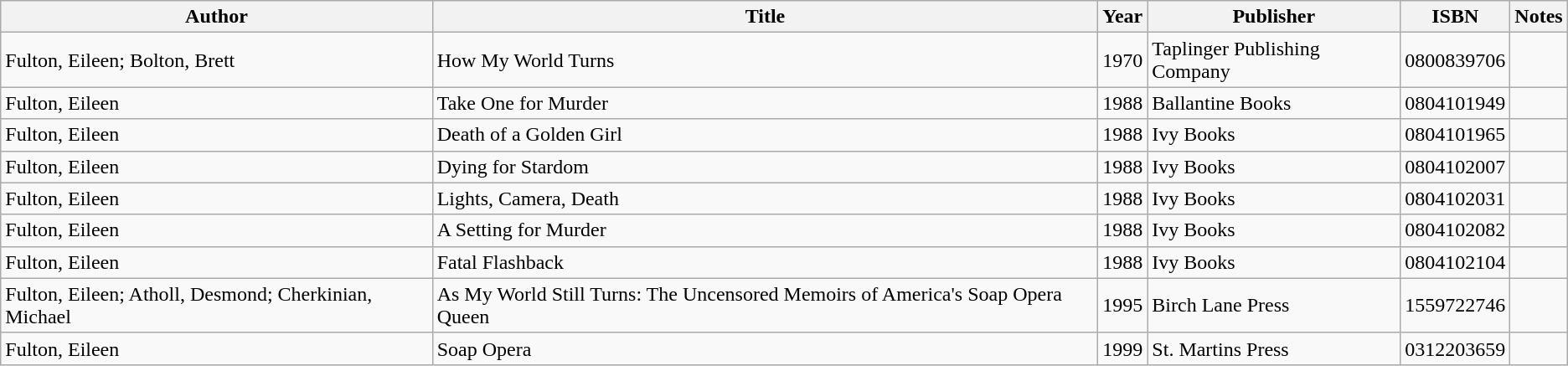<table class="wikitable">
<tr>
<th>Author</th>
<th>Title</th>
<th>Year</th>
<th>Publisher</th>
<th>ISBN</th>
<th>Notes</th>
</tr>
<tr>
<td>Fulton, Eileen; Bolton, Brett</td>
<td>How My World Turns</td>
<td>1970</td>
<td>Taplinger Publishing Company</td>
<td>0800839706</td>
<td></td>
</tr>
<tr>
<td>Fulton, Eileen</td>
<td>Take One for Murder</td>
<td>1988</td>
<td>Ballantine Books</td>
<td>0804101949</td>
<td></td>
</tr>
<tr>
<td>Fulton, Eileen</td>
<td>Death of a Golden Girl</td>
<td>1988</td>
<td>Ivy Books</td>
<td>0804101965</td>
<td></td>
</tr>
<tr>
<td>Fulton, Eileen</td>
<td>Dying for Stardom</td>
<td>1988</td>
<td>Ivy Books</td>
<td>0804102007</td>
<td></td>
</tr>
<tr>
<td>Fulton, Eileen</td>
<td>Lights, Camera, Death</td>
<td>1988</td>
<td>Ivy Books</td>
<td>0804102031</td>
<td></td>
</tr>
<tr>
<td>Fulton, Eileen</td>
<td>A Setting for Murder</td>
<td>1988</td>
<td>Ivy Books</td>
<td>0804102082</td>
<td></td>
</tr>
<tr>
<td>Fulton, Eileen</td>
<td>Fatal Flashback</td>
<td>1988</td>
<td>Ivy Books</td>
<td>0804102104</td>
<td></td>
</tr>
<tr>
<td>Fulton, Eileen; Atholl, Desmond; Cherkinian, Michael</td>
<td>As My World Still Turns: The Uncensored Memoirs of America's Soap Opera Queen</td>
<td>1995</td>
<td>Birch Lane Press</td>
<td>1559722746</td>
<td></td>
</tr>
<tr>
<td>Fulton, Eileen</td>
<td>Soap Opera</td>
<td>1999</td>
<td>St. Martins Press</td>
<td>0312203659</td>
<td></td>
</tr>
</table>
